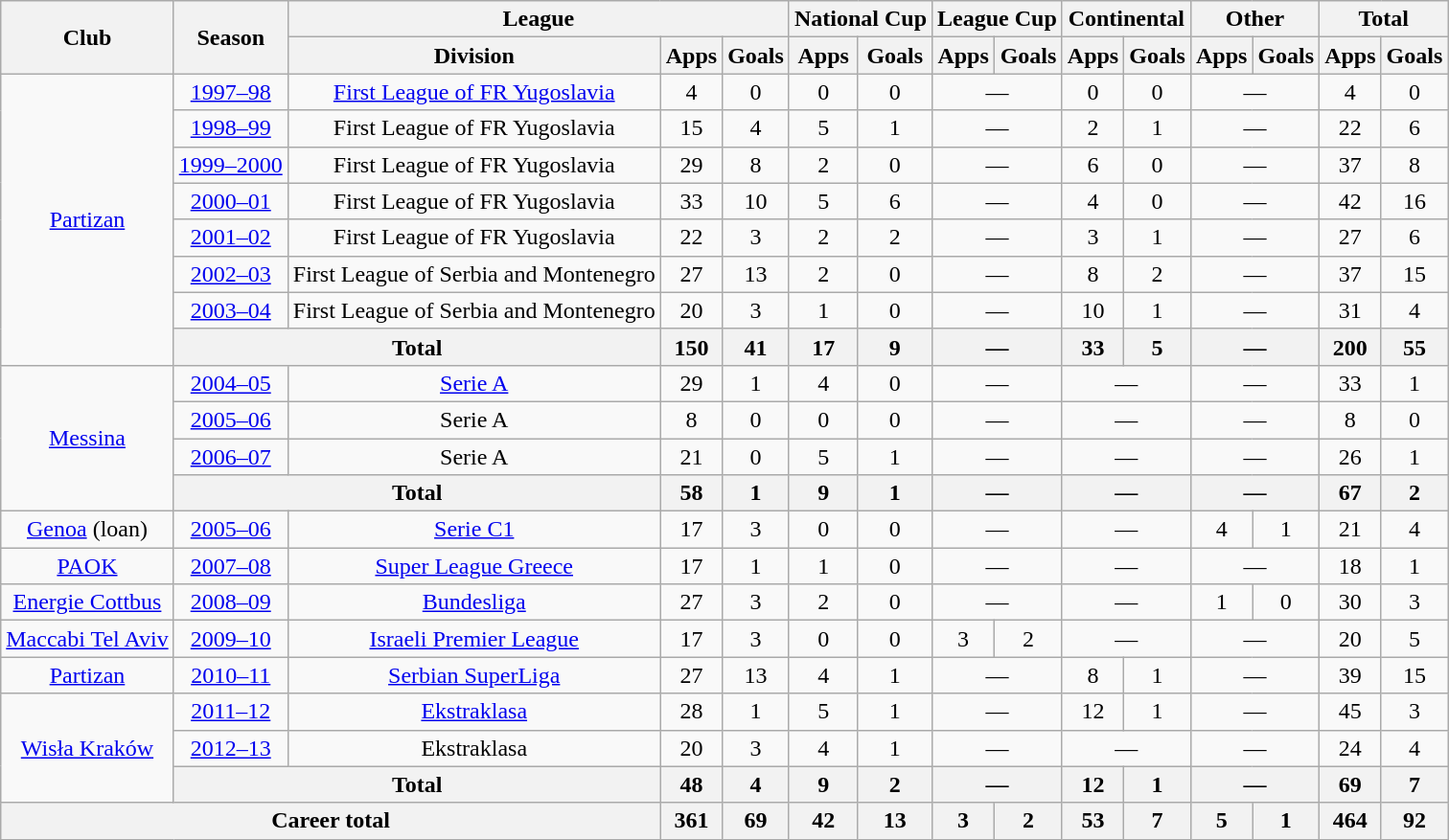<table class="wikitable" style="text-align:center">
<tr>
<th rowspan="2">Club</th>
<th rowspan="2">Season</th>
<th colspan="3">League</th>
<th colspan="2">National Cup</th>
<th colspan="2">League Cup</th>
<th colspan="2">Continental</th>
<th colspan="2">Other</th>
<th colspan="2">Total</th>
</tr>
<tr>
<th>Division</th>
<th>Apps</th>
<th>Goals</th>
<th>Apps</th>
<th>Goals</th>
<th>Apps</th>
<th>Goals</th>
<th>Apps</th>
<th>Goals</th>
<th>Apps</th>
<th>Goals</th>
<th>Apps</th>
<th>Goals</th>
</tr>
<tr>
<td rowspan="8"><a href='#'>Partizan</a></td>
<td><a href='#'>1997–98</a></td>
<td><a href='#'>First League of FR Yugoslavia</a></td>
<td>4</td>
<td>0</td>
<td>0</td>
<td>0</td>
<td colspan="2">—</td>
<td>0</td>
<td>0</td>
<td colspan="2">—</td>
<td>4</td>
<td>0</td>
</tr>
<tr>
<td><a href='#'>1998–99</a></td>
<td>First League of FR Yugoslavia</td>
<td>15</td>
<td>4</td>
<td>5</td>
<td>1</td>
<td colspan="2">—</td>
<td>2</td>
<td>1</td>
<td colspan="2">—</td>
<td>22</td>
<td>6</td>
</tr>
<tr>
<td><a href='#'>1999–2000</a></td>
<td>First League of FR Yugoslavia</td>
<td>29</td>
<td>8</td>
<td>2</td>
<td>0</td>
<td colspan="2">—</td>
<td>6</td>
<td>0</td>
<td colspan="2">—</td>
<td>37</td>
<td>8</td>
</tr>
<tr>
<td><a href='#'>2000–01</a></td>
<td>First League of FR Yugoslavia</td>
<td>33</td>
<td>10</td>
<td>5</td>
<td>6</td>
<td colspan="2">—</td>
<td>4</td>
<td>0</td>
<td colspan="2">—</td>
<td>42</td>
<td>16</td>
</tr>
<tr>
<td><a href='#'>2001–02</a></td>
<td>First League of FR Yugoslavia</td>
<td>22</td>
<td>3</td>
<td>2</td>
<td>2</td>
<td colspan="2">—</td>
<td>3</td>
<td>1</td>
<td colspan="2">—</td>
<td>27</td>
<td>6</td>
</tr>
<tr>
<td><a href='#'>2002–03</a></td>
<td>First League of Serbia and Montenegro</td>
<td>27</td>
<td>13</td>
<td>2</td>
<td>0</td>
<td colspan="2">—</td>
<td>8</td>
<td>2</td>
<td colspan="2">—</td>
<td>37</td>
<td>15</td>
</tr>
<tr>
<td><a href='#'>2003–04</a></td>
<td>First League of Serbia and Montenegro</td>
<td>20</td>
<td>3</td>
<td>1</td>
<td>0</td>
<td colspan="2">—</td>
<td>10</td>
<td>1</td>
<td colspan="2">—</td>
<td>31</td>
<td>4</td>
</tr>
<tr>
<th colspan="2">Total</th>
<th>150</th>
<th>41</th>
<th>17</th>
<th>9</th>
<th colspan="2">—</th>
<th>33</th>
<th>5</th>
<th colspan="2">—</th>
<th>200</th>
<th>55</th>
</tr>
<tr>
<td rowspan="4"><a href='#'>Messina</a></td>
<td><a href='#'>2004–05</a></td>
<td><a href='#'>Serie A</a></td>
<td>29</td>
<td>1</td>
<td>4</td>
<td>0</td>
<td colspan="2">—</td>
<td colspan="2">—</td>
<td colspan="2">—</td>
<td>33</td>
<td>1</td>
</tr>
<tr>
<td><a href='#'>2005–06</a></td>
<td>Serie A</td>
<td>8</td>
<td>0</td>
<td>0</td>
<td>0</td>
<td colspan="2">—</td>
<td colspan="2">—</td>
<td colspan="2">—</td>
<td>8</td>
<td>0</td>
</tr>
<tr>
<td><a href='#'>2006–07</a></td>
<td>Serie A</td>
<td>21</td>
<td>0</td>
<td>5</td>
<td>1</td>
<td colspan="2">—</td>
<td colspan="2">—</td>
<td colspan="2">—</td>
<td>26</td>
<td>1</td>
</tr>
<tr>
<th colspan="2">Total</th>
<th>58</th>
<th>1</th>
<th>9</th>
<th>1</th>
<th colspan="2">—</th>
<th colspan="2">—</th>
<th colspan="2">—</th>
<th>67</th>
<th>2</th>
</tr>
<tr>
<td><a href='#'>Genoa</a> (loan)</td>
<td><a href='#'>2005–06</a></td>
<td><a href='#'>Serie C1</a></td>
<td>17</td>
<td>3</td>
<td>0</td>
<td>0</td>
<td colspan="2">—</td>
<td colspan="2">—</td>
<td>4</td>
<td>1</td>
<td>21</td>
<td>4</td>
</tr>
<tr>
<td><a href='#'>PAOK</a></td>
<td><a href='#'>2007–08</a></td>
<td><a href='#'>Super League Greece</a></td>
<td>17</td>
<td>1</td>
<td>1</td>
<td>0</td>
<td colspan="2">—</td>
<td colspan="2">—</td>
<td colspan="2">—</td>
<td>18</td>
<td>1</td>
</tr>
<tr>
<td><a href='#'>Energie Cottbus</a></td>
<td><a href='#'>2008–09</a></td>
<td><a href='#'>Bundesliga</a></td>
<td>27</td>
<td>3</td>
<td>2</td>
<td>0</td>
<td colspan="2">—</td>
<td colspan="2">—</td>
<td>1</td>
<td>0</td>
<td>30</td>
<td>3</td>
</tr>
<tr>
<td><a href='#'>Maccabi Tel Aviv</a></td>
<td><a href='#'>2009–10</a></td>
<td><a href='#'>Israeli Premier League</a></td>
<td>17</td>
<td>3</td>
<td>0</td>
<td>0</td>
<td>3</td>
<td>2</td>
<td colspan="2">—</td>
<td colspan="2">—</td>
<td>20</td>
<td>5</td>
</tr>
<tr>
<td><a href='#'>Partizan</a></td>
<td><a href='#'>2010–11</a></td>
<td><a href='#'>Serbian SuperLiga</a></td>
<td>27</td>
<td>13</td>
<td>4</td>
<td>1</td>
<td colspan="2">—</td>
<td>8</td>
<td>1</td>
<td colspan="2">—</td>
<td>39</td>
<td>15</td>
</tr>
<tr>
<td rowspan="3"><a href='#'>Wisła Kraków</a></td>
<td><a href='#'>2011–12</a></td>
<td><a href='#'>Ekstraklasa</a></td>
<td>28</td>
<td>1</td>
<td>5</td>
<td>1</td>
<td colspan="2">—</td>
<td>12</td>
<td>1</td>
<td colspan="2">—</td>
<td>45</td>
<td>3</td>
</tr>
<tr>
<td><a href='#'>2012–13</a></td>
<td>Ekstraklasa</td>
<td>20</td>
<td>3</td>
<td>4</td>
<td>1</td>
<td colspan="2">—</td>
<td colspan="2">—</td>
<td colspan="2">—</td>
<td>24</td>
<td>4</td>
</tr>
<tr>
<th colspan="2">Total</th>
<th>48</th>
<th>4</th>
<th>9</th>
<th>2</th>
<th colspan="2">—</th>
<th>12</th>
<th>1</th>
<th colspan="2">—</th>
<th>69</th>
<th>7</th>
</tr>
<tr>
<th colspan="3">Career total</th>
<th>361</th>
<th>69</th>
<th>42</th>
<th>13</th>
<th>3</th>
<th>2</th>
<th>53</th>
<th>7</th>
<th>5</th>
<th>1</th>
<th>464</th>
<th>92</th>
</tr>
</table>
